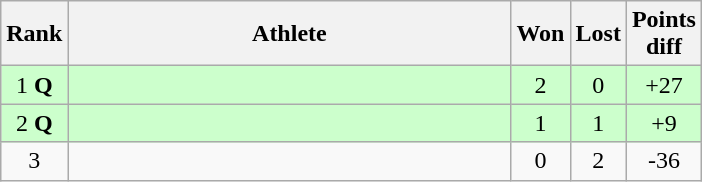<table class="wikitable">
<tr>
<th>Rank</th>
<th style="width:18em">Athlete</th>
<th>Won</th>
<th>Lost</th>
<th>Points<br>diff</th>
</tr>
<tr bgcolor="#ccffcc">
<td align="center">1 <strong>Q</strong></td>
<td><strong></strong></td>
<td align="center">2</td>
<td align="center">0</td>
<td align="center">+27</td>
</tr>
<tr bgcolor="#ccffcc">
<td align="center">2 <strong>Q</strong></td>
<td><strong></strong></td>
<td align="center">1</td>
<td align="center">1</td>
<td align="center">+9</td>
</tr>
<tr>
<td align="center">3 <strong></strong></td>
<td></td>
<td align="center">0</td>
<td align="center">2</td>
<td align="center">-36</td>
</tr>
</table>
